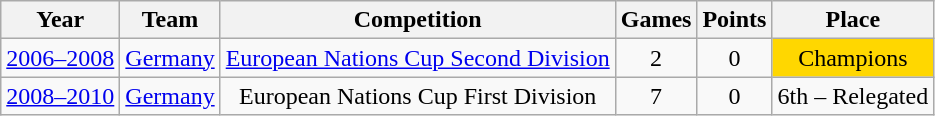<table class="wikitable">
<tr>
<th>Year</th>
<th>Team</th>
<th>Competition</th>
<th>Games</th>
<th>Points</th>
<th>Place</th>
</tr>
<tr align="center">
<td><a href='#'>2006–2008</a></td>
<td><a href='#'>Germany</a></td>
<td><a href='#'>European Nations Cup Second Division</a></td>
<td>2</td>
<td>0</td>
<td bgcolor="#FFD700">Champions</td>
</tr>
<tr align="center">
<td><a href='#'>2008–2010</a></td>
<td><a href='#'>Germany</a></td>
<td>European Nations Cup First Division</td>
<td>7</td>
<td>0</td>
<td>6th – Relegated</td>
</tr>
</table>
